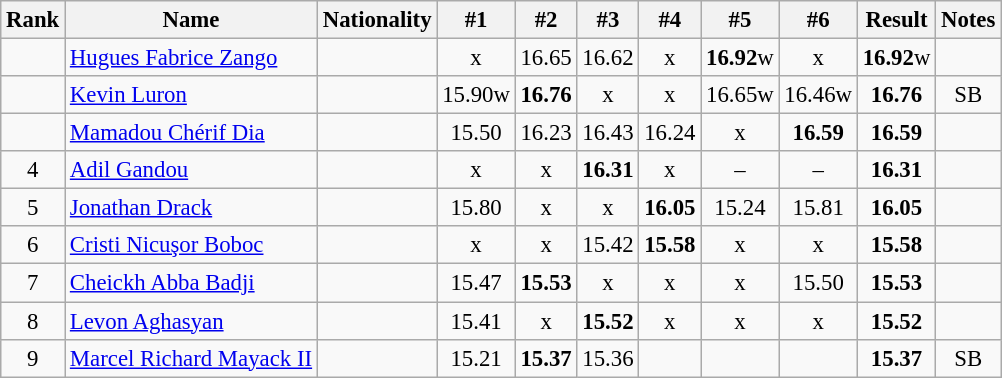<table class="wikitable sortable" style="text-align:center;font-size:95%">
<tr>
<th>Rank</th>
<th>Name</th>
<th>Nationality</th>
<th>#1</th>
<th>#2</th>
<th>#3</th>
<th>#4</th>
<th>#5</th>
<th>#6</th>
<th>Result</th>
<th>Notes</th>
</tr>
<tr>
<td></td>
<td align=left><a href='#'>Hugues Fabrice Zango</a></td>
<td align=left></td>
<td>x</td>
<td>16.65</td>
<td>16.62</td>
<td>x</td>
<td><strong>16.92</strong>w</td>
<td>x</td>
<td><strong>16.92</strong>w</td>
<td></td>
</tr>
<tr>
<td></td>
<td align=left><a href='#'>Kevin Luron</a></td>
<td align=left></td>
<td>15.90w</td>
<td><strong>16.76</strong></td>
<td>x</td>
<td>x</td>
<td>16.65w</td>
<td>16.46w</td>
<td><strong>16.76</strong></td>
<td>SB</td>
</tr>
<tr>
<td></td>
<td align=left><a href='#'>Mamadou Chérif Dia</a></td>
<td align=left></td>
<td>15.50</td>
<td>16.23</td>
<td>16.43</td>
<td>16.24</td>
<td>x</td>
<td><strong>16.59</strong></td>
<td><strong>16.59</strong></td>
<td></td>
</tr>
<tr>
<td>4</td>
<td align=left><a href='#'>Adil Gandou</a></td>
<td align=left></td>
<td>x</td>
<td>x</td>
<td><strong>16.31</strong></td>
<td>x</td>
<td>–</td>
<td>–</td>
<td><strong>16.31</strong></td>
<td></td>
</tr>
<tr>
<td>5</td>
<td align=left><a href='#'>Jonathan Drack</a></td>
<td align=left></td>
<td>15.80</td>
<td>x</td>
<td>x</td>
<td><strong>16.05</strong></td>
<td>15.24</td>
<td>15.81</td>
<td><strong>16.05</strong></td>
<td></td>
</tr>
<tr>
<td>6</td>
<td align=left><a href='#'>Cristi Nicuşor Boboc</a></td>
<td align=left></td>
<td>x</td>
<td>x</td>
<td>15.42</td>
<td><strong>15.58</strong></td>
<td>x</td>
<td>x</td>
<td><strong>15.58</strong></td>
<td></td>
</tr>
<tr>
<td>7</td>
<td align=left><a href='#'>Cheickh Abba Badji</a></td>
<td align=left></td>
<td>15.47</td>
<td><strong>15.53</strong></td>
<td>x</td>
<td>x</td>
<td>x</td>
<td>15.50</td>
<td><strong>15.53</strong></td>
<td></td>
</tr>
<tr>
<td>8</td>
<td align=left><a href='#'>Levon Aghasyan</a></td>
<td align=left></td>
<td>15.41</td>
<td>x</td>
<td><strong>15.52</strong></td>
<td>x</td>
<td>x</td>
<td>x</td>
<td><strong>15.52</strong></td>
<td></td>
</tr>
<tr>
<td>9</td>
<td align=left><a href='#'>Marcel Richard Mayack II</a></td>
<td align=left></td>
<td>15.21</td>
<td><strong>15.37</strong></td>
<td>15.36</td>
<td></td>
<td></td>
<td></td>
<td><strong>15.37</strong></td>
<td>SB</td>
</tr>
</table>
